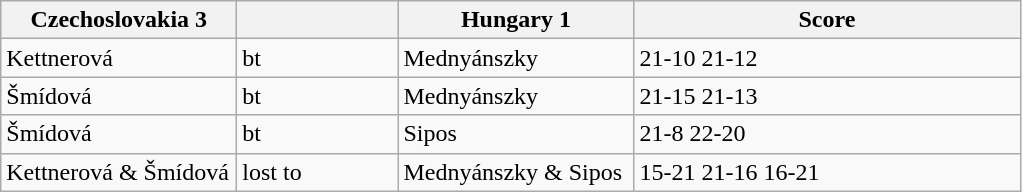<table class="wikitable">
<tr>
<th width=150> Czechoslovakia 3</th>
<th width=100></th>
<th width=150> Hungary 1</th>
<th width=250>Score</th>
</tr>
<tr>
<td>Kettnerová</td>
<td>bt</td>
<td>Mednyánszky</td>
<td>21-10 21-12</td>
</tr>
<tr>
<td>Šmídová</td>
<td>bt</td>
<td>Mednyánszky</td>
<td>21-15 21-13</td>
</tr>
<tr>
<td>Šmídová</td>
<td>bt</td>
<td>Sipos</td>
<td>21-8 22-20</td>
</tr>
<tr>
<td>Kettnerová & Šmídová</td>
<td>lost to</td>
<td>Mednyánszky & Sipos</td>
<td>15-21 21-16 16-21</td>
</tr>
</table>
